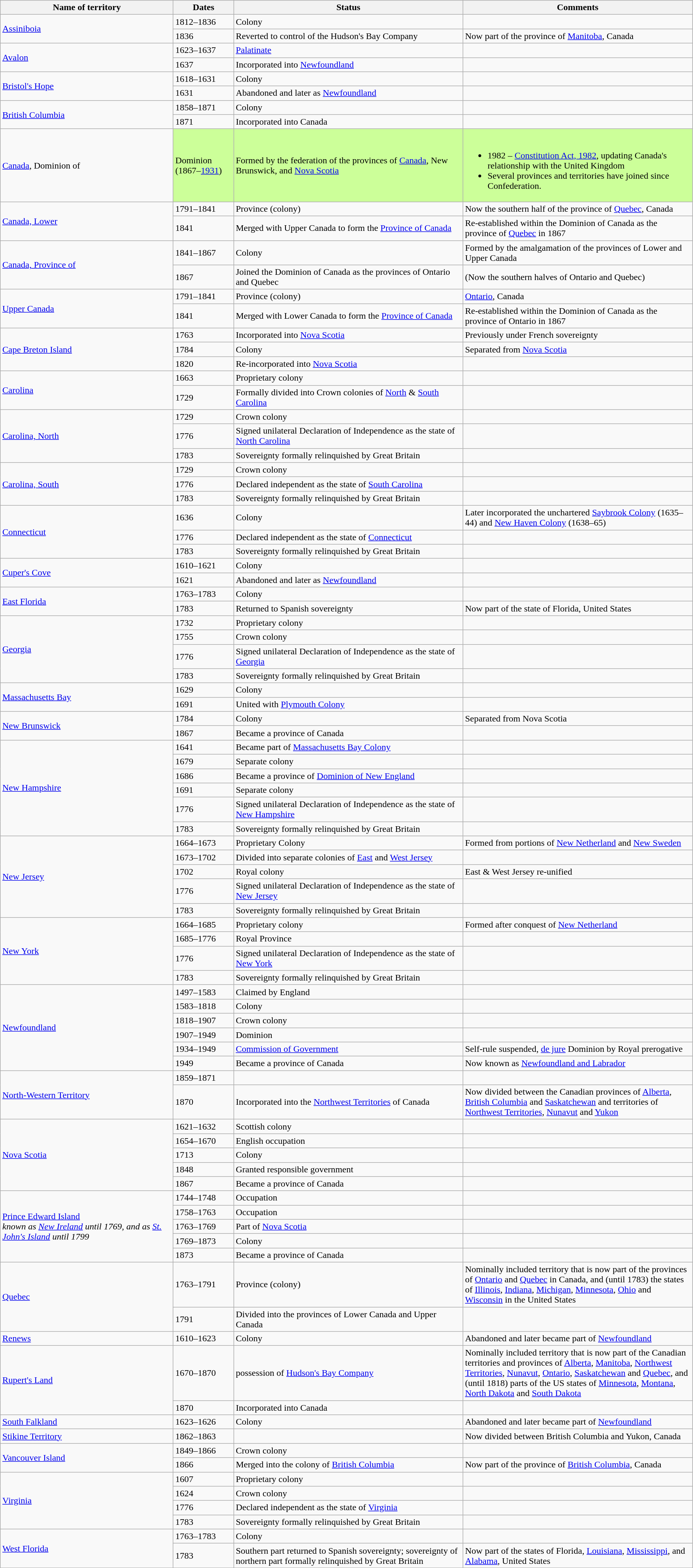<table class="wikitable sortable">
<tr>
<th width="300">Name of territory</th>
<th width="100">Dates</th>
<th width="400">Status</th>
<th width="400">Comments</th>
</tr>
<tr>
<td rowspan="2"><a href='#'>Assiniboia</a></td>
<td>1812–1836</td>
<td>Colony</td>
<td></td>
</tr>
<tr>
<td>1836</td>
<td>Reverted to control of the Hudson's Bay Company</td>
<td>Now part of the province of <a href='#'>Manitoba</a>, Canada</td>
</tr>
<tr>
<td rowspan="2"><a href='#'>Avalon</a></td>
<td>1623–1637</td>
<td><a href='#'>Palatinate</a></td>
<td></td>
</tr>
<tr>
<td>1637</td>
<td>Incorporated into <a href='#'>Newfoundland</a></td>
<td></td>
</tr>
<tr>
<td rowspan="2"><a href='#'>Bristol's Hope</a></td>
<td>1618–1631</td>
<td>Colony</td>
<td></td>
</tr>
<tr>
<td>1631</td>
<td>Abandoned and later as <a href='#'>Newfoundland</a></td>
<td></td>
</tr>
<tr>
<td rowspan="2"><a href='#'>British Columbia</a></td>
<td>1858–1871</td>
<td>Colony</td>
<td></td>
</tr>
<tr>
<td>1871</td>
<td>Incorporated into Canada</td>
<td></td>
</tr>
<tr>
<td><a href='#'>Canada</a>, Dominion of</td>
<td style="background-color:#ccff99">Dominion (1867–<a href='#'>1931</a>)</td>
<td style="background-color:#ccff99">Formed by the federation of the provinces of <a href='#'>Canada</a>, New Brunswick, and <a href='#'>Nova Scotia</a></td>
<td style="background-color:#ccff99"><br><ul><li>1982 – <a href='#'>Constitution Act, 1982</a>, updating Canada's relationship with the United Kingdom</li><li>Several provinces and territories have joined since Confederation.</li></ul></td>
</tr>
<tr>
<td rowspan="2"><a href='#'>Canada, Lower</a></td>
<td>1791–1841</td>
<td>Province (colony)</td>
<td>Now the southern half of the province of <a href='#'>Quebec</a>, Canada</td>
</tr>
<tr>
<td>1841</td>
<td>Merged with Upper Canada to form the <a href='#'>Province of Canada</a></td>
<td>Re-established within the Dominion of Canada as the province of <a href='#'>Quebec</a> in 1867</td>
</tr>
<tr>
<td rowspan="2"><a href='#'>Canada, Province of</a></td>
<td>1841–1867</td>
<td>Colony</td>
<td>Formed by the amalgamation of the provinces of Lower and Upper Canada</td>
</tr>
<tr>
<td>1867</td>
<td>Joined the Dominion of Canada as the provinces of Ontario and Quebec</td>
<td>(Now the southern halves of Ontario and Quebec)</td>
</tr>
<tr>
<td rowspan="2"><a href='#'>Upper Canada</a></td>
<td>1791–1841</td>
<td>Province (colony)</td>
<td Now the southern half of the province of><a href='#'>Ontario</a>, Canada</td>
</tr>
<tr>
<td>1841</td>
<td>Merged with Lower Canada to form the <a href='#'>Province of Canada</a></td>
<td>Re-established within the Dominion of Canada as the province of Ontario in 1867</td>
</tr>
<tr>
<td rowspan="3"><a href='#'>Cape Breton Island</a></td>
<td>1763</td>
<td>Incorporated into <a href='#'>Nova Scotia</a></td>
<td>Previously under French sovereignty</td>
</tr>
<tr>
<td>1784</td>
<td>Colony</td>
<td>Separated from <a href='#'>Nova Scotia</a></td>
</tr>
<tr>
<td>1820</td>
<td>Re-incorporated into <a href='#'>Nova Scotia</a></td>
<td></td>
</tr>
<tr>
<td rowspan="2"><a href='#'>Carolina</a></td>
<td>1663</td>
<td>Proprietary colony</td>
<td></td>
</tr>
<tr>
<td>1729</td>
<td>Formally divided into Crown colonies of <a href='#'>North</a> & <a href='#'>South Carolina</a></td>
<td></td>
</tr>
<tr>
<td rowspan="3"><a href='#'>Carolina, North</a></td>
<td>1729</td>
<td>Crown colony</td>
<td></td>
</tr>
<tr>
<td>1776</td>
<td>Signed unilateral Declaration of Independence as the state of <a href='#'>North Carolina</a></td>
<td></td>
</tr>
<tr>
<td>1783</td>
<td>Sovereignty formally relinquished by Great Britain</td>
<td></td>
</tr>
<tr>
<td rowspan="3"><a href='#'>Carolina, South</a></td>
<td>1729</td>
<td>Crown colony</td>
<td></td>
</tr>
<tr>
<td>1776</td>
<td>Declared independent as the state of <a href='#'>South Carolina</a></td>
<td></td>
</tr>
<tr>
<td>1783</td>
<td>Sovereignty formally relinquished by Great Britain</td>
<td></td>
</tr>
<tr>
<td rowspan="3"><a href='#'>Connecticut</a></td>
<td>1636</td>
<td>Colony</td>
<td>Later incorporated the unchartered <a href='#'>Saybrook Colony</a> (1635–44) and <a href='#'>New Haven Colony</a> (1638–65)</td>
</tr>
<tr>
<td>1776</td>
<td>Declared independent as the state of <a href='#'>Connecticut</a></td>
<td></td>
</tr>
<tr>
<td>1783</td>
<td>Sovereignty formally relinquished by Great Britain</td>
<td></td>
</tr>
<tr>
<td rowspan="2"><a href='#'>Cuper's Cove</a></td>
<td>1610–1621</td>
<td>Colony</td>
<td></td>
</tr>
<tr>
<td>1621</td>
<td>Abandoned and later as <a href='#'>Newfoundland</a></td>
<td></td>
</tr>
<tr>
<td rowspan="2"><a href='#'>East Florida</a></td>
<td>1763–1783</td>
<td>Colony</td>
<td></td>
</tr>
<tr>
<td>1783</td>
<td>Returned to Spanish sovereignty</td>
<td>Now part of the state of Florida, United States</td>
</tr>
<tr>
<td rowspan="4"><a href='#'>Georgia</a></td>
<td>1732</td>
<td>Proprietary colony</td>
<td></td>
</tr>
<tr>
<td>1755</td>
<td>Crown colony</td>
<td></td>
</tr>
<tr>
<td>1776</td>
<td>Signed unilateral Declaration of Independence as the state of <a href='#'>Georgia</a></td>
<td></td>
</tr>
<tr>
<td>1783</td>
<td>Sovereignty formally relinquished by Great Britain</td>
<td></td>
</tr>
<tr>
<td rowspan="2"><a href='#'>Massachusetts Bay</a></td>
<td>1629</td>
<td>Colony</td>
<td></td>
</tr>
<tr>
<td>1691</td>
<td>United with <a href='#'>Plymouth Colony</a></td>
<td></td>
</tr>
<tr>
<td rowspan="2"><a href='#'>New Brunswick</a></td>
<td>1784</td>
<td>Colony</td>
<td>Separated from Nova Scotia</td>
</tr>
<tr>
<td>1867</td>
<td>Became a province of Canada</td>
<td></td>
</tr>
<tr>
<td rowspan="6"><a href='#'>New Hampshire</a></td>
<td>1641</td>
<td>Became part of <a href='#'>Massachusetts Bay Colony</a></td>
<td></td>
</tr>
<tr>
<td>1679</td>
<td>Separate colony</td>
<td></td>
</tr>
<tr>
<td>1686</td>
<td>Became a province of <a href='#'>Dominion of New England</a></td>
<td></td>
</tr>
<tr>
<td>1691</td>
<td>Separate colony</td>
<td></td>
</tr>
<tr>
<td>1776</td>
<td>Signed unilateral Declaration of Independence as the state of <a href='#'>New Hampshire</a></td>
<td></td>
</tr>
<tr>
<td>1783</td>
<td>Sovereignty formally relinquished by Great Britain</td>
<td></td>
</tr>
<tr>
<td rowspan="5"><a href='#'>New Jersey</a></td>
<td>1664–1673</td>
<td>Proprietary Colony</td>
<td>Formed from portions of <a href='#'>New Netherland</a> and <a href='#'>New Sweden</a></td>
</tr>
<tr>
<td>1673–1702</td>
<td>Divided into separate colonies of <a href='#'>East</a> and <a href='#'>West Jersey</a></td>
<td></td>
</tr>
<tr>
<td>1702</td>
<td>Royal colony</td>
<td>East & West Jersey re-unified</td>
</tr>
<tr>
<td>1776</td>
<td>Signed unilateral Declaration of Independence as the state of <a href='#'>New Jersey</a></td>
<td></td>
</tr>
<tr>
<td>1783</td>
<td>Sovereignty formally relinquished by Great Britain</td>
<td></td>
</tr>
<tr>
<td rowspan="4"><a href='#'>New York</a></td>
<td>1664–1685</td>
<td>Proprietary colony</td>
<td>Formed after conquest of <a href='#'>New Netherland</a></td>
</tr>
<tr>
<td>1685–1776</td>
<td>Royal Province</td>
<td></td>
</tr>
<tr>
<td>1776</td>
<td>Signed unilateral Declaration of Independence as the state of <a href='#'>New York</a></td>
<td></td>
</tr>
<tr>
<td>1783</td>
<td>Sovereignty formally relinquished by Great Britain</td>
<td></td>
</tr>
<tr>
<td rowspan="6"><a href='#'>Newfoundland</a></td>
<td>1497–1583</td>
<td>Claimed by England</td>
<td></td>
</tr>
<tr>
<td>1583–1818</td>
<td>Colony</td>
<td></td>
</tr>
<tr>
<td>1818–1907</td>
<td>Crown colony</td>
<td></td>
</tr>
<tr>
<td>1907–1949</td>
<td>Dominion</td>
<td></td>
</tr>
<tr>
<td>1934–1949</td>
<td><a href='#'>Commission of Government</a></td>
<td>Self-rule suspended, <a href='#'>de jure</a> Dominion by Royal prerogative</td>
</tr>
<tr>
<td>1949</td>
<td>Became a province of Canada</td>
<td>Now known as <a href='#'>Newfoundland and Labrador</a></td>
</tr>
<tr>
<td rowspan="2"><a href='#'>North-Western Territory</a></td>
<td>1859–1871</td>
<td></td>
<td></td>
</tr>
<tr>
<td>1870</td>
<td>Incorporated into the <a href='#'>Northwest Territories</a> of Canada</td>
<td>Now divided between the Canadian provinces of <a href='#'>Alberta</a>, <a href='#'>British Columbia</a> and <a href='#'>Saskatchewan</a> and territories of <a href='#'>Northwest Territories</a>, <a href='#'>Nunavut</a> and <a href='#'>Yukon</a></td>
</tr>
<tr>
<td rowspan="5"><a href='#'>Nova Scotia</a></td>
<td>1621–1632</td>
<td>Scottish colony</td>
<td></td>
</tr>
<tr>
<td>1654–1670</td>
<td>English occupation</td>
<td></td>
</tr>
<tr>
<td>1713</td>
<td>Colony</td>
<td></td>
</tr>
<tr>
<td>1848</td>
<td>Granted responsible government</td>
<td></td>
</tr>
<tr>
<td>1867</td>
<td>Became a province of Canada</td>
<td></td>
</tr>
<tr>
<td rowspan="5"><a href='#'>Prince Edward Island</a><br><em>known as <a href='#'>New Ireland</a> until 1769, and as <a href='#'>St. John's Island</a> until 1799</em></td>
<td>1744–1748</td>
<td>Occupation</td>
<td></td>
</tr>
<tr>
<td>1758–1763</td>
<td>Occupation</td>
<td></td>
</tr>
<tr>
<td>1763–1769</td>
<td>Part of <a href='#'>Nova Scotia</a></td>
<td></td>
</tr>
<tr>
<td>1769–1873</td>
<td>Colony</td>
<td></td>
</tr>
<tr>
<td>1873</td>
<td>Became a province of Canada</td>
<td></td>
</tr>
<tr>
<td rowspan="2"><a href='#'>Quebec</a></td>
<td>1763–1791</td>
<td>Province (colony)</td>
<td>Nominally included territory that is now part of the provinces of <a href='#'>Ontario</a> and <a href='#'>Quebec</a> in Canada, and (until 1783) the states of <a href='#'>Illinois</a>, <a href='#'>Indiana</a>, <a href='#'>Michigan</a>, <a href='#'>Minnesota</a>, <a href='#'>Ohio</a> and <a href='#'>Wisconsin</a> in the United States</td>
</tr>
<tr>
<td>1791</td>
<td>Divided into the provinces of Lower Canada and Upper Canada</td>
<td></td>
</tr>
<tr>
<td><a href='#'>Renews</a></td>
<td>1610–1623</td>
<td>Colony</td>
<td>Abandoned and later became part of <a href='#'>Newfoundland</a></td>
</tr>
<tr>
<td rowspan="2"><a href='#'>Rupert's Land</a></td>
<td>1670–1870</td>
<td>possession of <a href='#'>Hudson's Bay Company</a></td>
<td>Nominally included territory that is now part of the Canadian territories and provinces of <a href='#'>Alberta</a>, <a href='#'>Manitoba</a>, <a href='#'>Northwest Territories</a>, <a href='#'>Nunavut</a>, <a href='#'>Ontario</a>, <a href='#'>Saskatchewan</a> and <a href='#'>Quebec</a>, and (until 1818) parts of the US states of <a href='#'>Minnesota</a>, <a href='#'>Montana</a>, <a href='#'>North Dakota</a> and <a href='#'>South Dakota</a></td>
</tr>
<tr>
<td>1870</td>
<td>Incorporated into Canada</td>
<td></td>
</tr>
<tr>
<td><a href='#'>South Falkland</a></td>
<td>1623–1626</td>
<td>Colony</td>
<td>Abandoned and later became part of <a href='#'>Newfoundland</a></td>
</tr>
<tr>
<td><a href='#'>Stikine Territory</a></td>
<td>1862–1863</td>
<td></td>
<td>Now divided between British Columbia and Yukon, Canada</td>
</tr>
<tr>
<td rowspan="2"><a href='#'>Vancouver Island</a></td>
<td>1849–1866</td>
<td>Crown colony</td>
<td></td>
</tr>
<tr>
<td>1866</td>
<td>Merged into the colony of <a href='#'>British Columbia</a></td>
<td>Now part of the province of <a href='#'>British Columbia</a>, Canada</td>
</tr>
<tr>
<td rowspan="4"><a href='#'>Virginia</a></td>
<td>1607</td>
<td>Proprietary colony</td>
<td></td>
</tr>
<tr>
<td>1624</td>
<td>Crown colony</td>
<td></td>
</tr>
<tr>
<td>1776</td>
<td>Declared independent as the state of <a href='#'>Virginia</a></td>
<td></td>
</tr>
<tr>
<td>1783</td>
<td>Sovereignty formally relinquished by Great Britain</td>
<td></td>
</tr>
<tr>
<td rowspan="2"><a href='#'>West Florida</a></td>
<td>1763–1783</td>
<td>Colony</td>
<td></td>
</tr>
<tr>
<td>1783</td>
<td>Southern part returned to Spanish sovereignty; sovereignty of northern part formally relinquished by Great Britain</td>
<td>Now part of the states of Florida, <a href='#'>Louisiana</a>, <a href='#'>Mississippi</a>, and <a href='#'>Alabama</a>, United States</td>
</tr>
<tr>
</tr>
</table>
